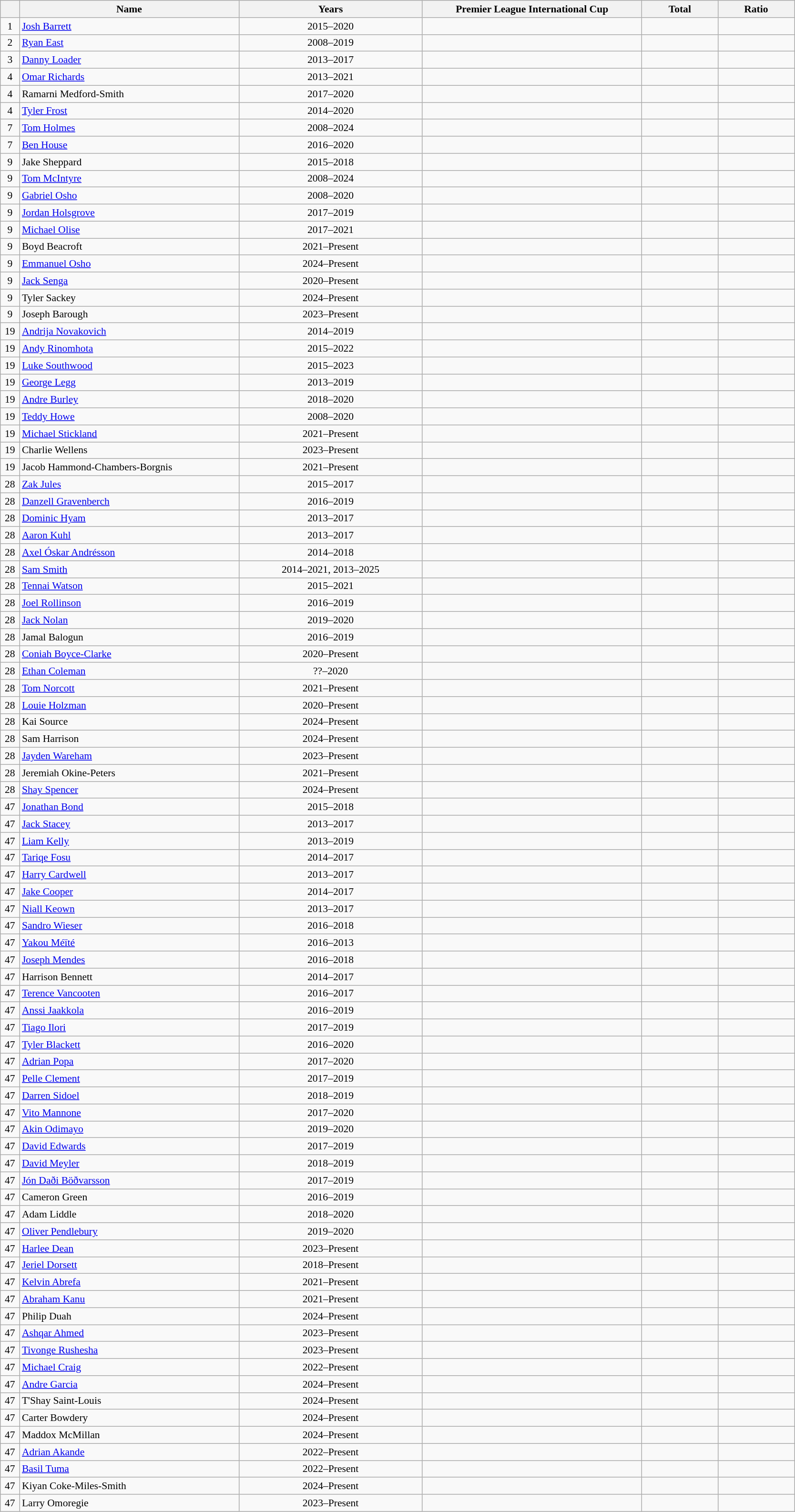<table class="wikitable sortable"  style="text-align:center; font-size:90%; ">
<tr>
<th width=20px></th>
<th width=300px>Name</th>
<th width=250px>Years</th>
<th width=300px>Premier League International Cup</th>
<th width=100px>Total</th>
<th width=100px>Ratio</th>
</tr>
<tr>
<td>1</td>
<td align="left"> <a href='#'>Josh Barrett</a></td>
<td>2015–2020</td>
<td></td>
<td></td>
<td></td>
</tr>
<tr>
<td>2</td>
<td align="left"> <a href='#'>Ryan East</a></td>
<td>2008–2019</td>
<td></td>
<td></td>
<td></td>
</tr>
<tr>
<td>3</td>
<td align="left"> <a href='#'>Danny Loader</a></td>
<td>2013–2017</td>
<td></td>
<td></td>
<td></td>
</tr>
<tr>
<td>4</td>
<td align="left"> <a href='#'>Omar Richards</a></td>
<td>2013–2021</td>
<td></td>
<td></td>
<td></td>
</tr>
<tr>
<td>4</td>
<td align="left"> Ramarni Medford-Smith</td>
<td>2017–2020</td>
<td></td>
<td></td>
<td></td>
</tr>
<tr>
<td>4</td>
<td align="left"> <a href='#'>Tyler Frost</a></td>
<td>2014–2020</td>
<td></td>
<td></td>
<td></td>
</tr>
<tr>
<td>7</td>
<td align="left"> <a href='#'>Tom Holmes</a></td>
<td>2008–2024</td>
<td></td>
<td></td>
<td></td>
</tr>
<tr>
<td>7</td>
<td align="left"> <a href='#'>Ben House</a></td>
<td>2016–2020</td>
<td></td>
<td></td>
<td></td>
</tr>
<tr>
<td>9</td>
<td align="left"> Jake Sheppard</td>
<td>2015–2018</td>
<td></td>
<td></td>
<td></td>
</tr>
<tr>
<td>9</td>
<td align="left"> <a href='#'>Tom McIntyre</a></td>
<td>2008–2024</td>
<td></td>
<td></td>
<td></td>
</tr>
<tr>
<td>9</td>
<td align="left"> <a href='#'>Gabriel Osho</a></td>
<td>2008–2020</td>
<td></td>
<td></td>
<td></td>
</tr>
<tr>
<td>9</td>
<td align="left"> <a href='#'>Jordan Holsgrove</a></td>
<td>2017–2019</td>
<td></td>
<td></td>
<td></td>
</tr>
<tr>
<td>9</td>
<td align="left"> <a href='#'>Michael Olise</a></td>
<td>2017–2021</td>
<td></td>
<td></td>
<td></td>
</tr>
<tr>
<td>9</td>
<td align="left"> Boyd Beacroft</td>
<td>2021–Present</td>
<td></td>
<td></td>
<td></td>
</tr>
<tr>
<td>9</td>
<td align="left"> <a href='#'>Emmanuel Osho</a></td>
<td>2024–Present</td>
<td></td>
<td></td>
<td></td>
</tr>
<tr>
<td>9</td>
<td align="left"> <a href='#'>Jack Senga</a></td>
<td>2020–Present</td>
<td></td>
<td></td>
<td></td>
</tr>
<tr>
<td>9</td>
<td align="left"> Tyler Sackey</td>
<td>2024–Present</td>
<td></td>
<td></td>
<td></td>
</tr>
<tr>
<td>9</td>
<td align="left"> Joseph Barough</td>
<td>2023–Present</td>
<td></td>
<td></td>
<td></td>
</tr>
<tr>
<td>19</td>
<td align="left"> <a href='#'>Andrija Novakovich</a></td>
<td>2014–2019</td>
<td></td>
<td></td>
<td></td>
</tr>
<tr>
<td>19</td>
<td align="left"> <a href='#'>Andy Rinomhota</a></td>
<td>2015–2022</td>
<td></td>
<td></td>
<td></td>
</tr>
<tr>
<td>19</td>
<td align="left"> <a href='#'>Luke Southwood</a></td>
<td>2015–2023</td>
<td></td>
<td></td>
<td></td>
</tr>
<tr>
<td>19</td>
<td align="left"> <a href='#'>George Legg</a></td>
<td>2013–2019</td>
<td></td>
<td></td>
<td></td>
</tr>
<tr>
<td>19</td>
<td align="left"> <a href='#'>Andre Burley</a></td>
<td>2018–2020</td>
<td></td>
<td></td>
<td></td>
</tr>
<tr>
<td>19</td>
<td align="left"> <a href='#'>Teddy Howe</a></td>
<td>2008–2020</td>
<td></td>
<td></td>
<td></td>
</tr>
<tr>
<td>19</td>
<td align="left"> <a href='#'>Michael Stickland</a></td>
<td>2021–Present</td>
<td></td>
<td></td>
<td></td>
</tr>
<tr>
<td>19</td>
<td align="left"> Charlie Wellens</td>
<td>2023–Present</td>
<td></td>
<td></td>
<td></td>
</tr>
<tr>
<td>19</td>
<td align="left"> Jacob Hammond-Chambers-Borgnis</td>
<td>2021–Present</td>
<td></td>
<td></td>
<td></td>
</tr>
<tr>
<td>28</td>
<td align="left"> <a href='#'>Zak Jules</a></td>
<td>2015–2017</td>
<td></td>
<td></td>
<td></td>
</tr>
<tr>
<td>28</td>
<td align="left"> <a href='#'>Danzell Gravenberch</a></td>
<td>2016–2019</td>
<td></td>
<td></td>
<td></td>
</tr>
<tr>
<td>28</td>
<td align="left"> <a href='#'>Dominic Hyam</a></td>
<td>2013–2017</td>
<td></td>
<td></td>
<td></td>
</tr>
<tr>
<td>28</td>
<td align="left"> <a href='#'>Aaron Kuhl</a></td>
<td>2013–2017</td>
<td></td>
<td></td>
<td></td>
</tr>
<tr>
<td>28</td>
<td align="left"> <a href='#'>Axel Óskar Andrésson</a></td>
<td>2014–2018</td>
<td></td>
<td></td>
<td></td>
</tr>
<tr>
<td>28</td>
<td align="left"> <a href='#'>Sam Smith</a></td>
<td>2014–2021, 2013–2025</td>
<td></td>
<td></td>
<td></td>
</tr>
<tr>
<td>28</td>
<td align="left"> <a href='#'>Tennai Watson</a></td>
<td>2015–2021</td>
<td></td>
<td></td>
<td></td>
</tr>
<tr>
<td>28</td>
<td align="left"> <a href='#'>Joel Rollinson</a></td>
<td>2016–2019</td>
<td></td>
<td></td>
<td></td>
</tr>
<tr>
<td>28</td>
<td align="left"> <a href='#'>Jack Nolan</a></td>
<td>2019–2020</td>
<td></td>
<td></td>
<td></td>
</tr>
<tr>
<td>28</td>
<td align="left"> Jamal Balogun</td>
<td>2016–2019</td>
<td></td>
<td></td>
<td></td>
</tr>
<tr>
<td>28</td>
<td align="left"> <a href='#'>Coniah Boyce-Clarke</a></td>
<td>2020–Present</td>
<td></td>
<td></td>
<td></td>
</tr>
<tr>
<td>28</td>
<td align="left"> <a href='#'>Ethan Coleman</a></td>
<td>??–2020</td>
<td></td>
<td></td>
<td></td>
</tr>
<tr>
<td>28</td>
<td align="left"> <a href='#'>Tom Norcott</a></td>
<td>2021–Present</td>
<td></td>
<td></td>
<td></td>
</tr>
<tr>
<td>28</td>
<td align="left"> <a href='#'>Louie Holzman</a></td>
<td>2020–Present</td>
<td></td>
<td></td>
<td></td>
</tr>
<tr>
<td>28</td>
<td align="left"> Kai Source</td>
<td>2024–Present</td>
<td></td>
<td></td>
<td></td>
</tr>
<tr>
<td>28</td>
<td align="left"> Sam Harrison</td>
<td>2024–Present</td>
<td></td>
<td></td>
<td></td>
</tr>
<tr>
<td>28</td>
<td align="left"> <a href='#'>Jayden Wareham</a></td>
<td>2023–Present</td>
<td></td>
<td></td>
<td></td>
</tr>
<tr>
<td>28</td>
<td align="left"> Jeremiah Okine-Peters</td>
<td>2021–Present</td>
<td></td>
<td></td>
<td></td>
</tr>
<tr>
<td>28</td>
<td align="left"> <a href='#'>Shay Spencer</a></td>
<td>2024–Present</td>
<td></td>
<td></td>
<td></td>
</tr>
<tr>
<td>47</td>
<td align="left"> <a href='#'>Jonathan Bond</a></td>
<td>2015–2018</td>
<td></td>
<td></td>
<td></td>
</tr>
<tr>
<td>47</td>
<td align="left"> <a href='#'>Jack Stacey</a></td>
<td>2013–2017</td>
<td></td>
<td></td>
<td></td>
</tr>
<tr>
<td>47</td>
<td align="left"> <a href='#'>Liam Kelly</a></td>
<td>2013–2019</td>
<td></td>
<td></td>
<td></td>
</tr>
<tr>
<td>47</td>
<td align="left"> <a href='#'>Tariqe Fosu</a></td>
<td>2014–2017</td>
<td></td>
<td></td>
<td></td>
</tr>
<tr>
<td>47</td>
<td align="left"> <a href='#'>Harry Cardwell</a></td>
<td>2013–2017</td>
<td></td>
<td></td>
<td></td>
</tr>
<tr>
<td>47</td>
<td align="left"> <a href='#'>Jake Cooper</a></td>
<td>2014–2017</td>
<td></td>
<td></td>
<td></td>
</tr>
<tr>
<td>47</td>
<td align="left"> <a href='#'>Niall Keown</a></td>
<td>2013–2017</td>
<td></td>
<td></td>
<td></td>
</tr>
<tr>
<td>47</td>
<td align="left"> <a href='#'>Sandro Wieser</a></td>
<td>2016–2018</td>
<td></td>
<td></td>
<td></td>
</tr>
<tr>
<td>47</td>
<td align="left"> <a href='#'>Yakou Méïté</a></td>
<td>2016–2013</td>
<td></td>
<td></td>
<td></td>
</tr>
<tr>
<td>47</td>
<td align="left"> <a href='#'>Joseph Mendes</a></td>
<td>2016–2018</td>
<td></td>
<td></td>
<td></td>
</tr>
<tr>
<td>47</td>
<td align="left"> Harrison Bennett</td>
<td>2014–2017</td>
<td></td>
<td></td>
<td></td>
</tr>
<tr>
<td>47</td>
<td align="left"> <a href='#'>Terence Vancooten</a></td>
<td>2016–2017</td>
<td></td>
<td></td>
<td></td>
</tr>
<tr>
<td>47</td>
<td align="left"> <a href='#'>Anssi Jaakkola</a></td>
<td>2016–2019</td>
<td></td>
<td></td>
<td></td>
</tr>
<tr>
<td>47</td>
<td align="left"> <a href='#'>Tiago Ilori</a></td>
<td>2017–2019</td>
<td></td>
<td></td>
<td></td>
</tr>
<tr>
<td>47</td>
<td align="left"> <a href='#'>Tyler Blackett</a></td>
<td>2016–2020</td>
<td></td>
<td></td>
<td></td>
</tr>
<tr>
<td>47</td>
<td align="left"> <a href='#'>Adrian Popa</a></td>
<td>2017–2020</td>
<td></td>
<td></td>
<td></td>
</tr>
<tr>
<td>47</td>
<td align="left"> <a href='#'>Pelle Clement</a></td>
<td>2017–2019</td>
<td></td>
<td></td>
<td></td>
</tr>
<tr>
<td>47</td>
<td align="left"> <a href='#'>Darren Sidoel</a></td>
<td>2018–2019</td>
<td></td>
<td></td>
<td></td>
</tr>
<tr>
<td>47</td>
<td align="left"> <a href='#'>Vito Mannone</a></td>
<td>2017–2020</td>
<td></td>
<td></td>
<td></td>
</tr>
<tr>
<td>47</td>
<td align="left"> <a href='#'>Akin Odimayo</a></td>
<td>2019–2020</td>
<td></td>
<td></td>
<td></td>
</tr>
<tr>
<td>47</td>
<td align="left"> <a href='#'>David Edwards</a></td>
<td>2017–2019</td>
<td></td>
<td></td>
<td></td>
</tr>
<tr>
<td>47</td>
<td align="left"> <a href='#'>David Meyler</a></td>
<td>2018–2019</td>
<td></td>
<td></td>
<td></td>
</tr>
<tr>
<td>47</td>
<td align="left"> <a href='#'>Jón Daði Böðvarsson</a></td>
<td>2017–2019</td>
<td></td>
<td></td>
<td></td>
</tr>
<tr>
<td>47</td>
<td align="left"> Cameron Green</td>
<td>2016–2019</td>
<td></td>
<td></td>
<td></td>
</tr>
<tr>
<td>47</td>
<td align="left"> Adam Liddle</td>
<td>2018–2020</td>
<td></td>
<td></td>
<td></td>
</tr>
<tr>
<td>47</td>
<td align="left"> <a href='#'>Oliver Pendlebury</a></td>
<td>2019–2020</td>
<td></td>
<td></td>
<td></td>
</tr>
<tr>
<td>47</td>
<td align="left"> <a href='#'>Harlee Dean</a></td>
<td>2023–Present</td>
<td></td>
<td></td>
<td></td>
</tr>
<tr>
<td>47</td>
<td align="left"> <a href='#'>Jeriel Dorsett</a></td>
<td>2018–Present</td>
<td></td>
<td></td>
<td></td>
</tr>
<tr>
<td>47</td>
<td align="left"> <a href='#'>Kelvin Abrefa</a></td>
<td>2021–Present</td>
<td></td>
<td></td>
<td></td>
</tr>
<tr>
<td>47</td>
<td align="left"> <a href='#'>Abraham Kanu</a></td>
<td>2021–Present</td>
<td></td>
<td></td>
<td></td>
</tr>
<tr>
<td>47</td>
<td align="left"> Philip Duah</td>
<td>2024–Present</td>
<td></td>
<td></td>
<td></td>
</tr>
<tr>
<td>47</td>
<td align="left"> <a href='#'>Ashqar Ahmed</a></td>
<td>2023–Present</td>
<td></td>
<td></td>
<td></td>
</tr>
<tr>
<td>47</td>
<td align="left"> <a href='#'>Tivonge Rushesha</a></td>
<td>2023–Present</td>
<td></td>
<td></td>
<td></td>
</tr>
<tr>
<td>47</td>
<td align="left"> <a href='#'>Michael Craig</a></td>
<td>2022–Present</td>
<td></td>
<td></td>
<td></td>
</tr>
<tr>
<td>47</td>
<td align="left"> <a href='#'>Andre Garcia</a></td>
<td>2024–Present</td>
<td></td>
<td></td>
<td></td>
</tr>
<tr>
<td>47</td>
<td align="left"> T'Shay Saint-Louis</td>
<td>2024–Present</td>
<td></td>
<td></td>
<td></td>
</tr>
<tr>
<td>47</td>
<td align="left"> Carter Bowdery</td>
<td>2024–Present</td>
<td></td>
<td></td>
<td></td>
</tr>
<tr>
<td>47</td>
<td align="left"> Maddox McMillan</td>
<td>2024–Present</td>
<td></td>
<td></td>
<td></td>
</tr>
<tr>
<td>47</td>
<td align="left"> <a href='#'>Adrian Akande</a></td>
<td>2022–Present</td>
<td></td>
<td></td>
<td></td>
</tr>
<tr>
<td>47</td>
<td align="left"> <a href='#'>Basil Tuma</a></td>
<td>2022–Present</td>
<td></td>
<td></td>
<td></td>
</tr>
<tr>
<td>47</td>
<td align="left"> Kiyan Coke-Miles-Smith</td>
<td>2024–Present</td>
<td></td>
<td></td>
<td></td>
</tr>
<tr>
<td>47</td>
<td align="left"> Larry Omoregie</td>
<td>2023–Present</td>
<td></td>
<td></td>
<td></td>
</tr>
</table>
